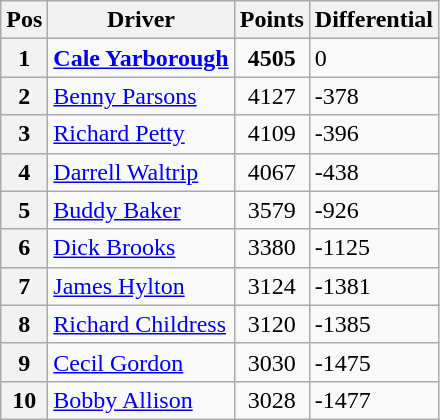<table class="wikitable">
<tr>
<th>Pos</th>
<th>Driver</th>
<th>Points</th>
<th>Differential</th>
</tr>
<tr>
<th>1 </th>
<td><strong><a href='#'>Cale Yarborough</a></strong></td>
<td style="text-align:center;"><strong>4505</strong></td>
<td>0</td>
</tr>
<tr>
<th>2 </th>
<td><a href='#'>Benny Parsons</a></td>
<td style="text-align:center;">4127</td>
<td>-378</td>
</tr>
<tr>
<th>3 </th>
<td><a href='#'>Richard Petty</a></td>
<td style="text-align:center;">4109</td>
<td>-396</td>
</tr>
<tr>
<th>4 </th>
<td><a href='#'>Darrell Waltrip</a></td>
<td style="text-align:center;">4067</td>
<td>-438</td>
</tr>
<tr>
<th>5 </th>
<td><a href='#'>Buddy Baker</a></td>
<td style="text-align:center;">3579</td>
<td>-926</td>
</tr>
<tr>
<th>6 </th>
<td><a href='#'>Dick Brooks</a></td>
<td style="text-align:center;">3380</td>
<td>-1125</td>
</tr>
<tr>
<th>7 </th>
<td><a href='#'>James Hylton</a></td>
<td style="text-align:center;">3124</td>
<td>-1381</td>
</tr>
<tr>
<th>8 </th>
<td><a href='#'>Richard Childress</a></td>
<td style="text-align:center;">3120</td>
<td>-1385</td>
</tr>
<tr>
<th>9 </th>
<td><a href='#'>Cecil Gordon</a></td>
<td style="text-align:center;">3030</td>
<td>-1475</td>
</tr>
<tr>
<th>10 </th>
<td><a href='#'>Bobby Allison</a></td>
<td style="text-align:center;">3028</td>
<td>-1477</td>
</tr>
</table>
